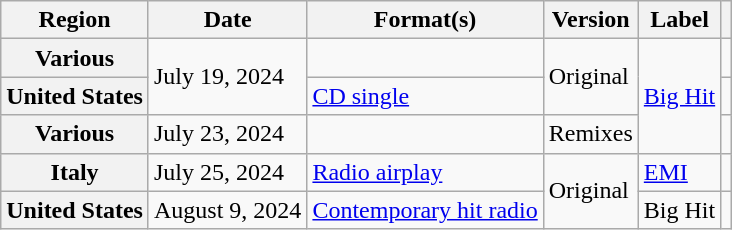<table class="wikitable plainrowheaders">
<tr>
<th scope="col">Region</th>
<th scope="col">Date</th>
<th scope="col">Format(s)</th>
<th scope="col">Version</th>
<th scope="col">Label</th>
<th scope="col"></th>
</tr>
<tr>
<th scope="row">Various</th>
<td rowspan="2">July 19, 2024</td>
<td></td>
<td rowspan="2">Original</td>
<td rowspan="3"><a href='#'>Big Hit</a></td>
<td style="text-align:center"></td>
</tr>
<tr>
<th scope="row">United States</th>
<td><a href='#'>CD single</a></td>
<td style="text-align:center"></td>
</tr>
<tr>
<th scope="row">Various</th>
<td>July 23, 2024</td>
<td></td>
<td>Remixes</td>
<td style="text-align:center"></td>
</tr>
<tr>
<th scope="row">Italy</th>
<td>July 25, 2024</td>
<td><a href='#'>Radio airplay</a></td>
<td rowspan="2">Original</td>
<td><a href='#'>EMI</a></td>
<td style="text-align:center"></td>
</tr>
<tr>
<th scope="row">United States</th>
<td>August 9, 2024</td>
<td><a href='#'>Contemporary hit radio</a></td>
<td>Big Hit</td>
<td style="text-align:center;"></td>
</tr>
</table>
